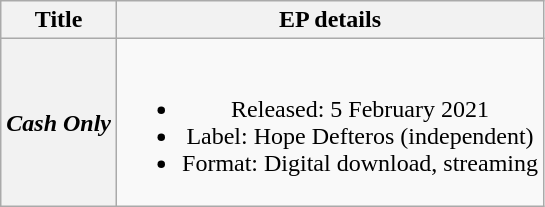<table class="wikitable plainrowheaders" style="text-align:center;">
<tr>
<th>Title</th>
<th>EP details</th>
</tr>
<tr>
<th scope="row"><em>Cash Only</em></th>
<td><br><ul><li>Released: 5 February 2021</li><li>Label: Hope Defteros (independent)</li><li>Format: Digital download, streaming</li></ul></td>
</tr>
</table>
